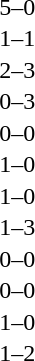<table cellspacing=1 width=70%>
<tr>
<th width=25%></th>
<th width=30%></th>
<th width=15%></th>
<th width=30%></th>
</tr>
<tr>
<td></td>
<td align=right></td>
<td align=center>5–0</td>
<td></td>
</tr>
<tr>
<td></td>
<td align=right></td>
<td align=center>1–1</td>
<td></td>
</tr>
<tr>
<td></td>
<td align=right></td>
<td align=center>2–3</td>
<td></td>
</tr>
<tr>
<td></td>
<td align=right></td>
<td align=center>0–3</td>
<td></td>
</tr>
<tr>
<td></td>
<td align=right></td>
<td align=center>0–0</td>
<td></td>
</tr>
<tr>
<td></td>
<td align=right></td>
<td align=center>1–0</td>
<td></td>
</tr>
<tr>
<td></td>
<td align=right></td>
<td align=center>1–0</td>
<td></td>
</tr>
<tr>
<td></td>
<td align=right></td>
<td align=center>1–3</td>
<td></td>
</tr>
<tr>
<td></td>
<td align=right></td>
<td align=center>0–0</td>
<td></td>
</tr>
<tr>
<td></td>
<td align=right></td>
<td align=center>0–0</td>
<td></td>
</tr>
<tr>
<td></td>
<td align=right></td>
<td align=center>1–0</td>
<td></td>
</tr>
<tr>
<td></td>
<td align=right></td>
<td align=center>1–2</td>
<td></td>
</tr>
</table>
